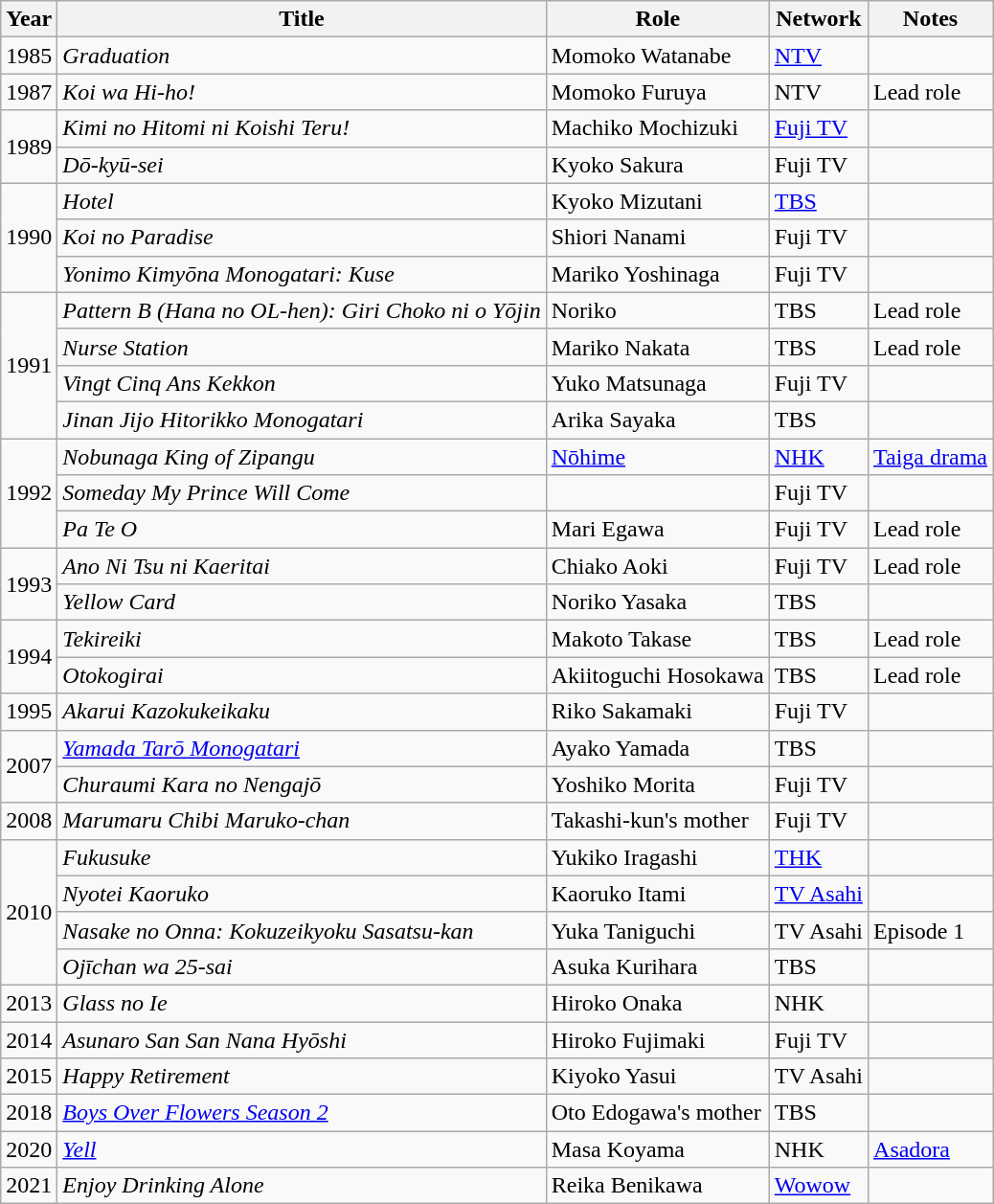<table class="wikitable">
<tr>
<th>Year</th>
<th>Title</th>
<th>Role</th>
<th>Network</th>
<th>Notes</th>
</tr>
<tr>
<td>1985</td>
<td><em>Graduation</em></td>
<td>Momoko Watanabe</td>
<td><a href='#'>NTV</a></td>
<td></td>
</tr>
<tr>
<td>1987</td>
<td><em>Koi wa Hi-ho!</em></td>
<td>Momoko Furuya</td>
<td>NTV</td>
<td>Lead role</td>
</tr>
<tr>
<td rowspan="2">1989</td>
<td><em>Kimi no Hitomi ni Koishi Teru!</em></td>
<td>Machiko Mochizuki</td>
<td><a href='#'>Fuji TV</a></td>
<td></td>
</tr>
<tr>
<td><em>Dō-kyū-sei</em></td>
<td>Kyoko Sakura</td>
<td>Fuji TV</td>
<td></td>
</tr>
<tr>
<td rowspan="3">1990</td>
<td><em>Hotel</em></td>
<td>Kyoko Mizutani</td>
<td><a href='#'>TBS</a></td>
<td></td>
</tr>
<tr>
<td><em>Koi no Paradise</em></td>
<td>Shiori Nanami</td>
<td>Fuji TV</td>
<td></td>
</tr>
<tr>
<td><em>Yonimo Kimyōna Monogatari: Kuse</em></td>
<td>Mariko Yoshinaga</td>
<td>Fuji TV</td>
<td></td>
</tr>
<tr>
<td rowspan="4">1991</td>
<td><em>Pattern B (Hana no OL-hen): Giri Choko ni o Yōjin</em></td>
<td>Noriko</td>
<td>TBS</td>
<td>Lead role</td>
</tr>
<tr>
<td><em>Nurse Station</em></td>
<td>Mariko Nakata</td>
<td>TBS</td>
<td>Lead role</td>
</tr>
<tr>
<td><em>Vingt Cinq Ans Kekkon</em></td>
<td>Yuko Matsunaga</td>
<td>Fuji TV</td>
<td></td>
</tr>
<tr>
<td><em>Jinan Jijo Hitorikko Monogatari</em></td>
<td>Arika Sayaka</td>
<td>TBS</td>
<td></td>
</tr>
<tr>
<td rowspan="3">1992</td>
<td><em>Nobunaga King of Zipangu</em></td>
<td><a href='#'>Nōhime</a></td>
<td><a href='#'>NHK</a></td>
<td><a href='#'>Taiga drama</a></td>
</tr>
<tr>
<td><em>Someday My Prince Will Come</em></td>
<td></td>
<td>Fuji TV</td>
<td></td>
</tr>
<tr>
<td><em>Pa Te O</em></td>
<td>Mari Egawa</td>
<td>Fuji TV</td>
<td>Lead role</td>
</tr>
<tr>
<td rowspan="2">1993</td>
<td><em>Ano Ni Tsu ni Kaeritai</em></td>
<td>Chiako Aoki</td>
<td>Fuji TV</td>
<td>Lead role</td>
</tr>
<tr>
<td><em>Yellow Card</em></td>
<td>Noriko Yasaka</td>
<td>TBS</td>
<td></td>
</tr>
<tr>
<td rowspan="2">1994</td>
<td><em>Tekireiki</em></td>
<td>Makoto Takase</td>
<td>TBS</td>
<td>Lead role</td>
</tr>
<tr>
<td><em>Otokogirai</em></td>
<td>Akiitoguchi Hosokawa</td>
<td>TBS</td>
<td>Lead role</td>
</tr>
<tr>
<td>1995</td>
<td><em>Akarui Kazokukeikaku</em></td>
<td>Riko Sakamaki</td>
<td>Fuji TV</td>
<td></td>
</tr>
<tr>
<td rowspan="2">2007</td>
<td><em><a href='#'>Yamada Tarō Monogatari</a></em></td>
<td>Ayako Yamada</td>
<td>TBS</td>
<td></td>
</tr>
<tr>
<td><em>Churaumi Kara no Nengajō</em></td>
<td>Yoshiko Morita</td>
<td>Fuji TV</td>
<td></td>
</tr>
<tr>
<td>2008</td>
<td><em>Marumaru Chibi Maruko-chan</em></td>
<td>Takashi-kun's mother</td>
<td>Fuji TV</td>
<td></td>
</tr>
<tr>
<td rowspan="4">2010</td>
<td><em>Fukusuke</em></td>
<td>Yukiko Iragashi</td>
<td><a href='#'>THK</a></td>
<td></td>
</tr>
<tr>
<td><em>Nyotei Kaoruko</em></td>
<td>Kaoruko Itami</td>
<td><a href='#'>TV Asahi</a></td>
<td></td>
</tr>
<tr>
<td><em>Nasake no Onna: Kokuzeikyoku Sasatsu-kan</em></td>
<td>Yuka Taniguchi</td>
<td>TV Asahi</td>
<td>Episode 1</td>
</tr>
<tr>
<td><em>Ojīchan wa 25-sai</em></td>
<td>Asuka Kurihara</td>
<td>TBS</td>
<td></td>
</tr>
<tr>
<td>2013</td>
<td><em>Glass no Ie</em></td>
<td>Hiroko Onaka</td>
<td>NHK</td>
<td></td>
</tr>
<tr>
<td>2014</td>
<td><em>Asunaro San San Nana Hyōshi</em></td>
<td>Hiroko Fujimaki</td>
<td>Fuji TV</td>
<td></td>
</tr>
<tr>
<td>2015</td>
<td><em>Happy Retirement</em></td>
<td>Kiyoko Yasui</td>
<td>TV Asahi</td>
<td></td>
</tr>
<tr>
<td>2018</td>
<td><em><a href='#'>Boys Over Flowers Season 2</a></em></td>
<td>Oto Edogawa's mother</td>
<td>TBS</td>
<td></td>
</tr>
<tr>
<td>2020</td>
<td><em><a href='#'>Yell</a></em></td>
<td>Masa Koyama</td>
<td>NHK</td>
<td><a href='#'>Asadora</a></td>
</tr>
<tr>
<td>2021</td>
<td><em>Enjoy Drinking Alone</em></td>
<td>Reika Benikawa</td>
<td><a href='#'>Wowow</a></td>
<td></td>
</tr>
</table>
